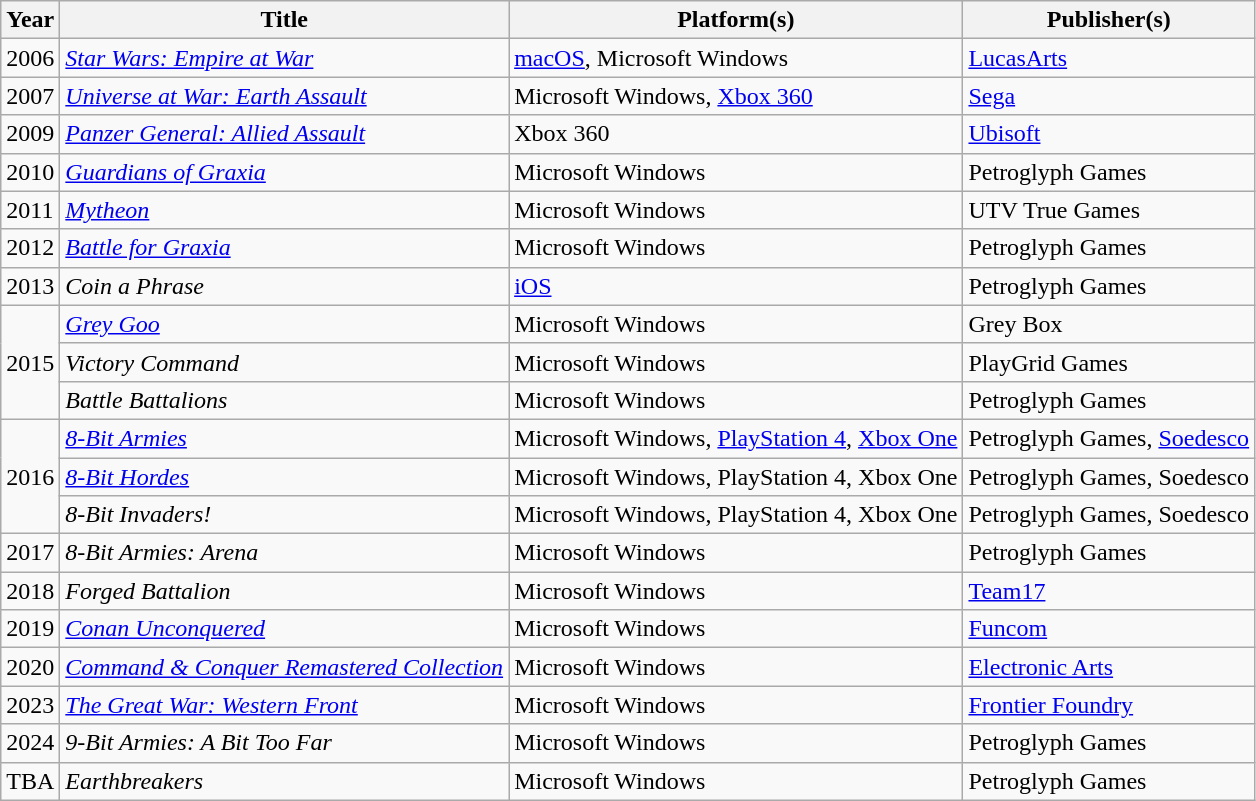<table class="wikitable sortable">
<tr>
<th>Year</th>
<th>Title</th>
<th>Platform(s)</th>
<th>Publisher(s)</th>
</tr>
<tr>
<td>2006</td>
<td><em><a href='#'>Star Wars: Empire at War</a></em></td>
<td><a href='#'>macOS</a>, Microsoft Windows</td>
<td><a href='#'>LucasArts</a></td>
</tr>
<tr>
<td>2007</td>
<td><em><a href='#'>Universe at War: Earth Assault</a></em></td>
<td>Microsoft Windows, <a href='#'>Xbox 360</a></td>
<td><a href='#'>Sega</a></td>
</tr>
<tr>
<td>2009</td>
<td><em><a href='#'>Panzer General: Allied Assault</a></em></td>
<td>Xbox 360</td>
<td><a href='#'>Ubisoft</a></td>
</tr>
<tr>
<td>2010</td>
<td><em><a href='#'>Guardians of Graxia</a></em></td>
<td>Microsoft Windows</td>
<td>Petroglyph Games</td>
</tr>
<tr>
<td>2011</td>
<td><em><a href='#'>Mytheon</a></em></td>
<td>Microsoft Windows</td>
<td>UTV True Games</td>
</tr>
<tr>
<td>2012</td>
<td><em><a href='#'>Battle for Graxia</a></em></td>
<td>Microsoft Windows</td>
<td>Petroglyph Games</td>
</tr>
<tr>
<td>2013</td>
<td><em>Coin a Phrase</em></td>
<td><a href='#'>iOS</a></td>
<td>Petroglyph Games</td>
</tr>
<tr>
<td rowspan="3">2015</td>
<td><em><a href='#'>Grey Goo</a></em></td>
<td>Microsoft Windows</td>
<td>Grey Box</td>
</tr>
<tr>
<td><em>Victory Command</em></td>
<td>Microsoft Windows</td>
<td>PlayGrid Games</td>
</tr>
<tr>
<td><em>Battle Battalions</em></td>
<td>Microsoft Windows</td>
<td>Petroglyph Games</td>
</tr>
<tr>
<td rowspan="3">2016</td>
<td><em><a href='#'>8-Bit Armies</a></em></td>
<td>Microsoft Windows, <a href='#'>PlayStation 4</a>, <a href='#'>Xbox One</a></td>
<td>Petroglyph Games, <a href='#'>Soedesco</a></td>
</tr>
<tr>
<td><em><a href='#'>8-Bit Hordes</a></em></td>
<td>Microsoft Windows, PlayStation 4, Xbox One</td>
<td>Petroglyph Games, Soedesco</td>
</tr>
<tr>
<td><em>8-Bit Invaders!</em></td>
<td>Microsoft Windows, PlayStation 4, Xbox One</td>
<td>Petroglyph Games, Soedesco</td>
</tr>
<tr>
<td>2017</td>
<td><em>8-Bit Armies: Arena</em></td>
<td>Microsoft Windows</td>
<td>Petroglyph Games</td>
</tr>
<tr>
<td>2018</td>
<td><em>Forged Battalion</em></td>
<td>Microsoft Windows</td>
<td><a href='#'>Team17</a></td>
</tr>
<tr>
<td>2019</td>
<td><em><a href='#'>Conan Unconquered</a></em></td>
<td>Microsoft Windows</td>
<td><a href='#'>Funcom</a></td>
</tr>
<tr>
<td>2020</td>
<td><em><a href='#'>Command & Conquer Remastered Collection</a></em></td>
<td>Microsoft Windows</td>
<td><a href='#'>Electronic Arts</a></td>
</tr>
<tr>
<td>2023</td>
<td><em><a href='#'>The Great War: Western Front</a></em></td>
<td>Microsoft Windows</td>
<td><a href='#'>Frontier Foundry</a></td>
</tr>
<tr>
<td>2024</td>
<td><em>9-Bit Armies: A Bit Too Far</em></td>
<td>Microsoft Windows</td>
<td>Petroglyph Games</td>
</tr>
<tr>
<td>TBA</td>
<td><em>Earthbreakers</em></td>
<td>Microsoft Windows</td>
<td>Petroglyph Games</td>
</tr>
</table>
